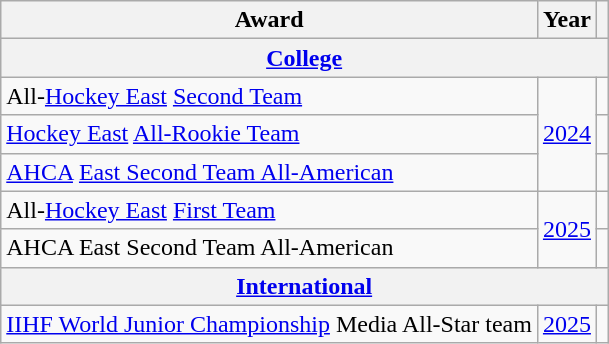<table class="wikitable">
<tr>
<th>Award</th>
<th>Year</th>
<th></th>
</tr>
<tr>
<th colspan="3"><a href='#'>College</a></th>
</tr>
<tr>
<td>All-<a href='#'>Hockey East</a> <a href='#'>Second Team</a></td>
<td rowspan="3"><a href='#'>2024</a></td>
<td></td>
</tr>
<tr>
<td><a href='#'>Hockey East</a> <a href='#'>All-Rookie Team</a></td>
<td></td>
</tr>
<tr>
<td><a href='#'>AHCA</a> <a href='#'>East Second Team All-American</a></td>
<td></td>
</tr>
<tr>
<td>All-<a href='#'>Hockey East</a> <a href='#'>First Team</a></td>
<td rowspan="2"><a href='#'>2025</a></td>
<td></td>
</tr>
<tr>
<td>AHCA East Second Team All-American</td>
<td></td>
</tr>
<tr>
<th colspan="3"><a href='#'>International</a></th>
</tr>
<tr>
<td><a href='#'>IIHF World Junior Championship</a> Media All-Star team</td>
<td><a href='#'>2025</a></td>
<td></td>
</tr>
</table>
